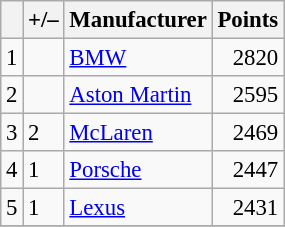<table class="wikitable" style="font-size: 95%;">
<tr>
<th scope="col"></th>
<th scope="col">+/–</th>
<th scope="col">Manufacturer</th>
<th scope="col">Points</th>
</tr>
<tr>
<td align=center>1</td>
<td align="left"></td>
<td> <a href='#'>BMW</a></td>
<td align=right>2820</td>
</tr>
<tr>
<td align=center>2</td>
<td align="left"></td>
<td> <a href='#'>Aston Martin</a></td>
<td align=right>2595</td>
</tr>
<tr>
<td align=center>3</td>
<td align="left"> 2</td>
<td> <a href='#'>McLaren</a></td>
<td align=right>2469</td>
</tr>
<tr>
<td align=center>4</td>
<td align="left"> 1</td>
<td> <a href='#'>Porsche</a></td>
<td align=right>2447</td>
</tr>
<tr>
<td align=center>5</td>
<td align="left"> 1</td>
<td> <a href='#'>Lexus</a></td>
<td align=right>2431</td>
</tr>
<tr>
</tr>
</table>
